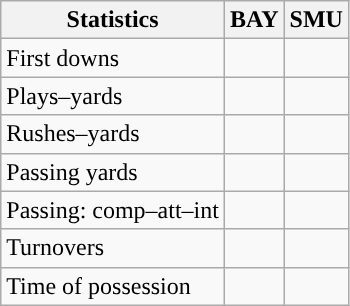<table class="wikitable" style="float:left">
<tr>
<th>Statistics</th>
<th>BAY</th>
<th>SMU</th>
</tr>
<tr>
<td>First downs</td>
<td></td>
<td></td>
</tr>
<tr>
<td>Plays–yards</td>
<td></td>
<td></td>
</tr>
<tr>
<td>Rushes–yards</td>
<td></td>
<td></td>
</tr>
<tr>
<td>Passing yards</td>
<td></td>
<td></td>
</tr>
<tr>
<td>Passing: comp–att–int</td>
<td></td>
<td></td>
</tr>
<tr>
<td>Turnovers</td>
<td></td>
<td></td>
</tr>
<tr>
<td>Time of possession</td>
<td></td>
<td></td>
</tr>
</table>
